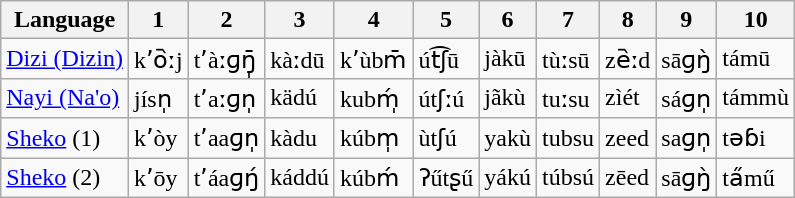<table class="wikitable sortable">
<tr>
<th>Language</th>
<th>1</th>
<th>2</th>
<th>3</th>
<th>4</th>
<th>5</th>
<th>6</th>
<th>7</th>
<th>8</th>
<th>9</th>
<th>10</th>
</tr>
<tr>
<td><a href='#'>Dizi (Dizin)</a></td>
<td>kʼo᷆ːj</td>
<td>tʼàːɡŋ̩̄</td>
<td>kàːdū</td>
<td>kʼùbm̄</td>
<td>út͡ʃū</td>
<td>jàkū</td>
<td>tùːsū</td>
<td>ze᷆ːd</td>
<td>sāɡŋ̀</td>
<td>támū</td>
</tr>
<tr>
<td><a href='#'>Nayi (Na'o)</a></td>
<td>jísn̩</td>
<td>tʼaːɡn̩</td>
<td>kädú</td>
<td>kubḿ̩</td>
<td>útʃːú</td>
<td>jãkù</td>
<td>tuːsu</td>
<td>zìét</td>
<td>sáɡn̩</td>
<td>támmù</td>
</tr>
<tr>
<td><a href='#'>Sheko</a> (1)</td>
<td>kʼòy</td>
<td>tʼaaɡn̩</td>
<td>kàdu</td>
<td>kúbm̩</td>
<td>ùtʃú</td>
<td>yakù</td>
<td>tubsu</td>
<td>zeed</td>
<td>saɡn̩</td>
<td>təɓi</td>
</tr>
<tr>
<td><a href='#'>Sheko</a> (2)</td>
<td>kʼōy</td>
<td>tʼáaɡŋ́</td>
<td>káddú</td>
<td>kúbḿ</td>
<td>ʔűtʂű</td>
<td>yákú</td>
<td>túbsú</td>
<td>zēed</td>
<td>sāɡŋ̀</td>
<td>ta̋mű</td>
</tr>
</table>
